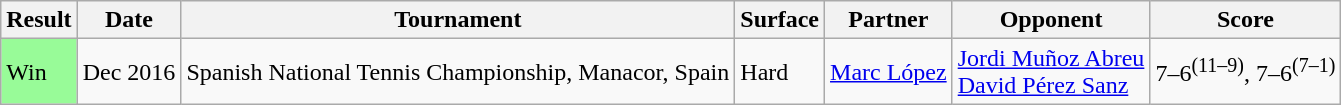<table class="sortable wikitable">
<tr>
<th>Result</th>
<th>Date</th>
<th>Tournament</th>
<th>Surface</th>
<th>Partner</th>
<th>Opponent</th>
<th class="unsortable">Score</th>
</tr>
<tr>
<td style="background:#98fb98;">Win</td>
<td>Dec 2016</td>
<td>Spanish National Tennis Championship, Manacor, Spain</td>
<td>Hard</td>
<td> <a href='#'>Marc López</a></td>
<td> <a href='#'>Jordi Muñoz Abreu</a><br> <a href='#'>David Pérez Sanz</a></td>
<td>7–6<sup>(11–9)</sup>, 7–6<sup>(7–1)</sup></td>
</tr>
</table>
